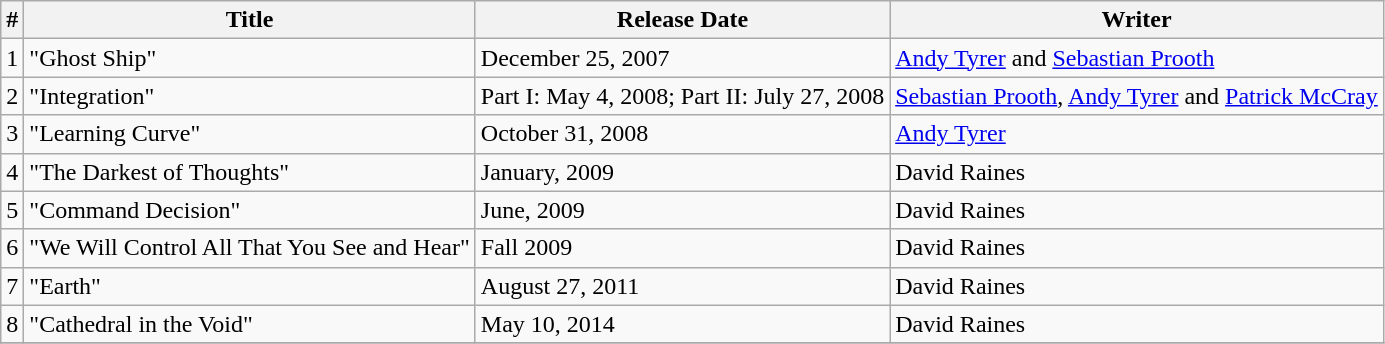<table class="wikitable">
<tr>
<th>#</th>
<th>Title</th>
<th>Release Date</th>
<th>Writer</th>
</tr>
<tr>
<td>1</td>
<td>"Ghost Ship"</td>
<td>December 25, 2007</td>
<td><a href='#'>Andy Tyrer</a> and <a href='#'>Sebastian Prooth</a></td>
</tr>
<tr>
<td>2</td>
<td>"Integration"</td>
<td>Part I: May 4, 2008; Part II: July 27, 2008</td>
<td><a href='#'>Sebastian Prooth</a>, <a href='#'>Andy Tyrer</a> and <a href='#'>Patrick McCray</a></td>
</tr>
<tr>
<td>3</td>
<td>"Learning Curve"</td>
<td>October 31, 2008</td>
<td><a href='#'>Andy Tyrer</a></td>
</tr>
<tr>
<td>4</td>
<td>"The Darkest of Thoughts"</td>
<td>January, 2009</td>
<td>David Raines</td>
</tr>
<tr>
<td>5</td>
<td>"Command Decision"</td>
<td>June, 2009</td>
<td>David Raines</td>
</tr>
<tr>
<td>6</td>
<td>"We Will Control All That You See and Hear"</td>
<td>Fall 2009</td>
<td>David Raines</td>
</tr>
<tr>
<td>7</td>
<td>"Earth"</td>
<td>August 27, 2011</td>
<td>David Raines</td>
</tr>
<tr>
<td>8</td>
<td>"Cathedral in the Void"</td>
<td>May 10, 2014</td>
<td>David Raines</td>
</tr>
<tr>
</tr>
</table>
